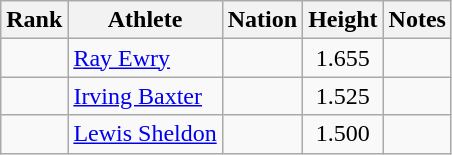<table class="wikitable sortable" style="text-align:center">
<tr>
<th>Rank</th>
<th>Athlete</th>
<th>Nation</th>
<th>Height</th>
<th>Notes</th>
</tr>
<tr>
<td></td>
<td align=left><a href='#'>Ray Ewry</a></td>
<td align=left></td>
<td>1.655</td>
<td></td>
</tr>
<tr>
<td></td>
<td align=left><a href='#'>Irving Baxter</a></td>
<td align=left></td>
<td>1.525</td>
<td></td>
</tr>
<tr>
<td></td>
<td align=left><a href='#'>Lewis Sheldon</a></td>
<td align=left></td>
<td>1.500</td>
<td></td>
</tr>
</table>
